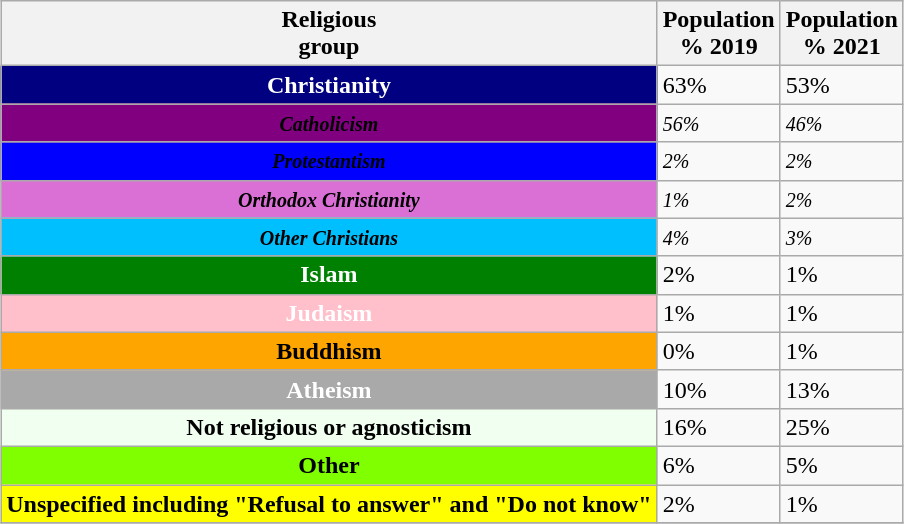<table class="wikitable sortable" style="margin:auto;">
<tr style="text-align: center;">
<th>Religious<br>group</th>
<th>Population <br>% <strong>2019</strong></th>
<th>Population <br>% <strong>2021</strong></th>
</tr>
<tr>
<th style="background:Navy; color:white">Christianity</th>
<td>63%</td>
<td>53%</td>
</tr>
<tr>
<th style="background:Purple;"><small><em>Catholicism</em></small></th>
<td><small><em>56%</em></small></td>
<td><small><em>46%</em></small></td>
</tr>
<tr>
<th style="background:Blue;"><small><em>Protestantism</em></small></th>
<td><small><em>2%</em></small></td>
<td><small><em>2%</em></small></td>
</tr>
<tr>
<th style="background:Orchid;"><small><em>Orthodox Christianity</em></small></th>
<td><small><em>1%</em></small></td>
<td><small><em>2%</em></small></td>
</tr>
<tr>
<th style="background:DeepSkyBlue;"><small><em>Other Christians</em></small></th>
<td><small><em>4%</em></small></td>
<td><small><em>3%</em></small></td>
</tr>
<tr>
<th style="background:Green; color:white;">Islam</th>
<td>2%</td>
<td>1%</td>
</tr>
<tr>
<th style="background:Pink; color:white;">Judaism</th>
<td>1%</td>
<td>1%</td>
</tr>
<tr>
<th style="background:Orange;">Buddhism</th>
<td>0%</td>
<td>1%</td>
</tr>
<tr>
<th style="background:DarkGrey; color:white;">Atheism</th>
<td>10%</td>
<td>13%</td>
</tr>
<tr>
<th style="background:Honeydew;">Not religious or agnosticism</th>
<td>16%</td>
<td>25%</td>
</tr>
<tr>
<th style="background:Chartreuse;">Other</th>
<td>6%</td>
<td>5%</td>
</tr>
<tr>
<th style="background:Yellow;">Unspecified including "Refusal to answer" and "Do not know"</th>
<td>2%</td>
<td>1%</td>
</tr>
<tr>
</tr>
</table>
